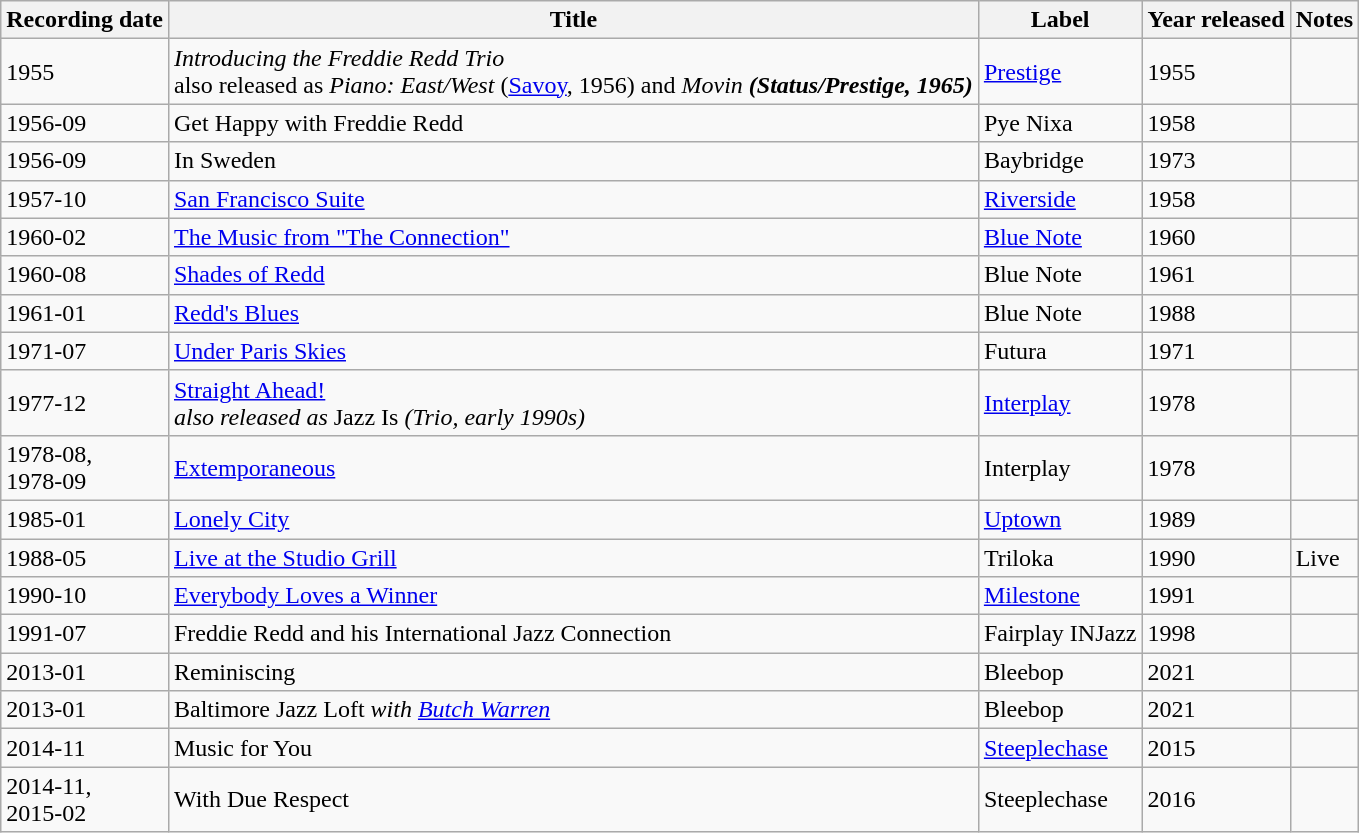<table class="wikitable sortable">
<tr>
<th>Recording date</th>
<th>Title</th>
<th>Label</th>
<th>Year released</th>
<th>Notes</th>
</tr>
<tr>
<td>1955</td>
<td><em>Introducing the Freddie Redd Trio</em> <br>also released as <em>Piano: East/West</em> (<a href='#'>Savoy</a>, 1956) and <em>Movin<strong> (Status/Prestige, 1965)</td>
<td><a href='#'>Prestige</a></td>
<td>1955</td>
<td></td>
</tr>
<tr>
<td>1956-09</td>
<td></em>Get Happy with Freddie Redd<em></td>
<td>Pye Nixa</td>
<td>1958</td>
<td></td>
</tr>
<tr>
<td>1956-09</td>
<td></em>In Sweden<em></td>
<td>Baybridge</td>
<td>1973</td>
<td></td>
</tr>
<tr>
<td>1957-10</td>
<td></em><a href='#'>San Francisco Suite</a><em></td>
<td><a href='#'>Riverside</a></td>
<td>1958</td>
<td></td>
</tr>
<tr>
<td>1960-02</td>
<td></em><a href='#'>The Music from "The Connection"</a><em></td>
<td><a href='#'>Blue Note</a></td>
<td>1960</td>
<td></td>
</tr>
<tr>
<td>1960-08</td>
<td></em><a href='#'>Shades of Redd</a><em></td>
<td>Blue Note</td>
<td>1961</td>
<td></td>
</tr>
<tr>
<td>1961-01</td>
<td></em><a href='#'>Redd's Blues</a><em></td>
<td>Blue Note</td>
<td>1988</td>
<td></td>
</tr>
<tr>
<td>1971-07</td>
<td></em><a href='#'>Under Paris Skies</a><em></td>
<td>Futura</td>
<td>1971</td>
<td></td>
</tr>
<tr>
<td>1977-12</td>
<td></em><a href='#'>Straight Ahead!</a><em> <br>also released as </em>Jazz Is<em> (Trio, early 1990s)</td>
<td><a href='#'>Interplay</a></td>
<td>1978</td>
<td></td>
</tr>
<tr>
<td>1978-08, <br>1978-09</td>
<td></em><a href='#'>Extemporaneous</a><em></td>
<td>Interplay</td>
<td>1978</td>
<td></td>
</tr>
<tr>
<td>1985-01</td>
<td></em><a href='#'>Lonely City</a><em></td>
<td><a href='#'>Uptown</a></td>
<td>1989</td>
<td></td>
</tr>
<tr>
<td>1988-05</td>
<td></em><a href='#'>Live at the Studio Grill</a><em></td>
<td>Triloka</td>
<td>1990</td>
<td>Live</td>
</tr>
<tr>
<td>1990-10</td>
<td></em><a href='#'>Everybody Loves a Winner</a><em></td>
<td><a href='#'>Milestone</a></td>
<td>1991</td>
<td></td>
</tr>
<tr>
<td>1991-07</td>
<td></em>Freddie Redd and his International Jazz Connection<em></td>
<td>Fairplay INJazz</td>
<td>1998</td>
<td></td>
</tr>
<tr>
<td>2013-01</td>
<td></em>Reminiscing<em></td>
<td>Bleebop</td>
<td>2021</td>
<td></td>
</tr>
<tr>
<td>2013-01</td>
<td></em>Baltimore Jazz Loft<em> with <a href='#'>Butch Warren</a></td>
<td>Bleebop</td>
<td>2021</td>
<td></td>
</tr>
<tr>
<td>2014-11</td>
<td></em>Music for You<em></td>
<td><a href='#'>Steeplechase</a></td>
<td>2015</td>
<td></td>
</tr>
<tr>
<td>2014-11, <br>2015-02</td>
<td></em>With Due Respect<em></td>
<td>Steeplechase</td>
<td>2016</td>
<td></td>
</tr>
</table>
